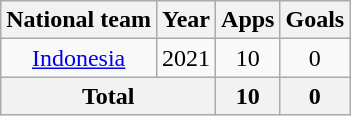<table class="wikitable" style="text-align:center">
<tr>
<th>National team</th>
<th>Year</th>
<th>Apps</th>
<th>Goals</th>
</tr>
<tr>
<td><a href='#'>Indonesia</a></td>
<td>2021</td>
<td>10</td>
<td>0</td>
</tr>
<tr>
<th colspan=2>Total</th>
<th>10</th>
<th>0</th>
</tr>
</table>
